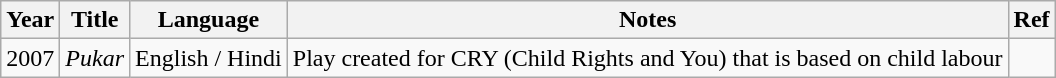<table class="wikitable plainrowheaders sortable">
<tr>
<th scope="col">Year</th>
<th scope="col">Title</th>
<th scope="col">Language</th>
<th scope="col" class="unsortable">Notes</th>
<th>Ref</th>
</tr>
<tr>
<td>2007</td>
<td><em>Pukar</em></td>
<td>English / Hindi</td>
<td>Play created for CRY (Child Rights and You) that is based on child labour</td>
<td></td>
</tr>
</table>
